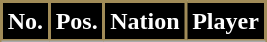<table class="wikitable sortable">
<tr>
<th style="background:#000000; color:white; border:2px solid #A08B58;" scope="col">No.</th>
<th style="background:#000000; color:white; border:2px solid #A08B58;" scope="col">Pos.</th>
<th style="background:#000000; color:white; border:2px solid #A08B58;" scope="col">Nation</th>
<th style="background:#000000; color:white; border:2px solid #A08B58;" scope="col">Player</th>
</tr>
<tr>
</tr>
</table>
